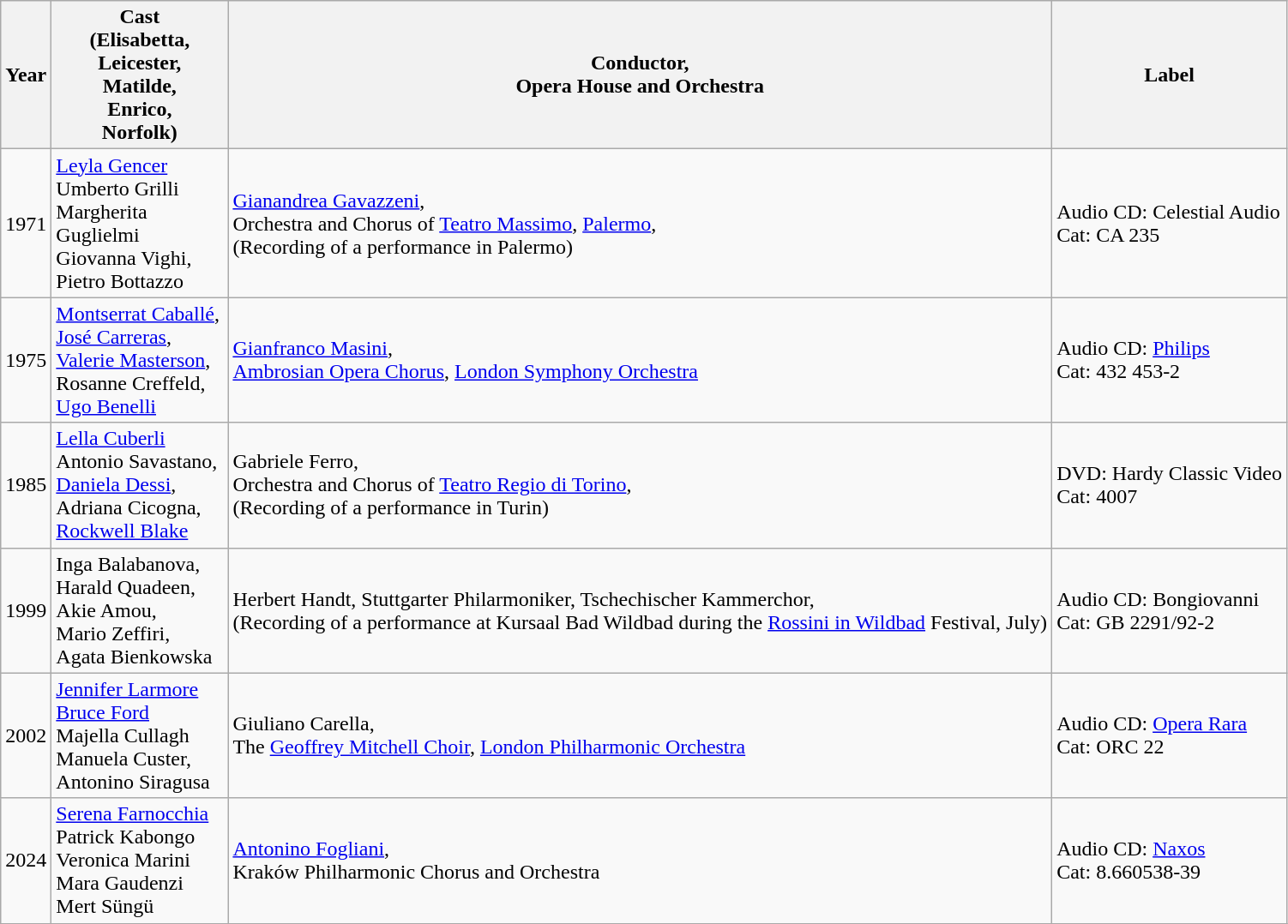<table class="wikitable">
<tr>
<th>Year</th>
<th width="130">Cast <br>(Elisabetta, Leicester,<br>Matilde,<br>Enrico,<br>Norfolk)</th>
<th>Conductor,<br>Opera House and Orchestra</th>
<th>Label</th>
</tr>
<tr>
<td>1971</td>
<td><a href='#'>Leyla Gencer</a><br>Umberto Grilli<br>Margherita Guglielmi<br>Giovanna Vighi,<br>Pietro Bottazzo</td>
<td><a href='#'>Gianandrea Gavazzeni</a>,<br>Orchestra and Chorus of <a href='#'>Teatro Massimo</a>, <a href='#'>Palermo</a>, <br>(Recording of a performance in Palermo)</td>
<td>Audio CD: Celestial Audio<br> Cat: CA 235</td>
</tr>
<tr>
<td>1975</td>
<td><a href='#'>Montserrat Caballé</a>,<br><a href='#'>José Carreras</a>,<br><a href='#'>Valerie Masterson</a>,<br>Rosanne Creffeld,<br><a href='#'>Ugo Benelli</a></td>
<td><a href='#'>Gianfranco Masini</a>,<br><a href='#'>Ambrosian Opera Chorus</a>, <a href='#'>London Symphony Orchestra</a></td>
<td>Audio CD: <a href='#'>Philips</a><br> Cat: 432 453-2</td>
</tr>
<tr>
<td>1985</td>
<td><a href='#'>Lella Cuberli</a><br>Antonio Savastano,<br><a href='#'>Daniela Dessi</a>,<br>Adriana Cicogna,<br><a href='#'>Rockwell Blake</a></td>
<td>Gabriele Ferro,<br>Orchestra and Chorus of <a href='#'>Teatro Regio di Torino</a>,<br>(Recording of a performance in Turin)</td>
<td>DVD: Hardy Classic Video<br> Cat: 4007</td>
</tr>
<tr>
<td>1999</td>
<td>Inga Balabanova,<br>Harald Quadeen,<br>Akie Amou,<br>Mario Zeffiri,<br>Agata Bienkowska</td>
<td>Herbert Handt, Stuttgarter Philarmoniker, Tschechischer Kammerchor,<br>(Recording of a performance  at Kursaal Bad Wildbad during the <a href='#'>Rossini in Wildbad</a> Festival, July)</td>
<td>Audio CD: Bongiovanni<br>Cat: GB 2291/92-2</td>
</tr>
<tr>
<td>2002</td>
<td><a href='#'>Jennifer Larmore</a><br><a href='#'>Bruce Ford</a><br>Majella Cullagh<br>Manuela Custer,<br>Antonino Siragusa</td>
<td>Giuliano Carella,<br>The <a href='#'>Geoffrey Mitchell Choir</a>, <a href='#'>London Philharmonic Orchestra</a></td>
<td>Audio CD: <a href='#'>Opera Rara</a><br> Cat: ORC 22</td>
</tr>
<tr>
<td>2024</td>
<td><a href='#'>Serena Farnocchia</a><br>Patrick Kabongo Veronica Marini 
Mara Gaudenzi
Mert Süngü</td>
<td><a href='#'>Antonino Fogliani</a>,<br>Kraków Philharmonic Chorus and Orchestra</td>
<td>Audio CD: <a href='#'>Naxos</a><br>Cat: 8.660538-39</td>
</tr>
<tr>
</tr>
</table>
